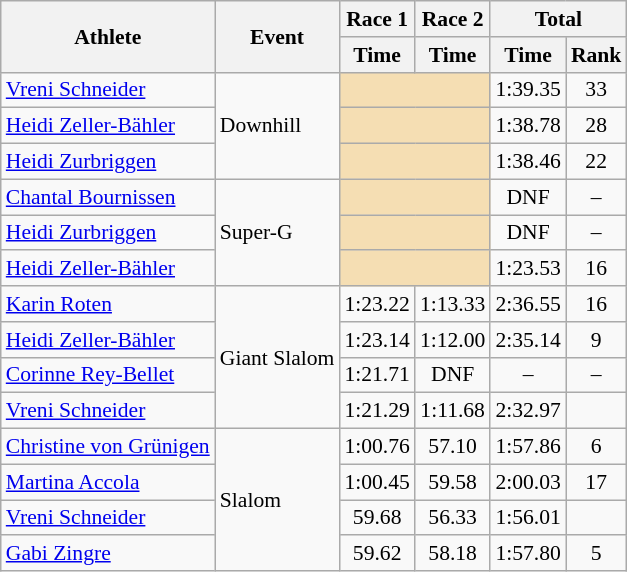<table class="wikitable" style="font-size:90%">
<tr>
<th rowspan="2">Athlete</th>
<th rowspan="2">Event</th>
<th>Race 1</th>
<th>Race 2</th>
<th colspan="2">Total</th>
</tr>
<tr>
<th>Time</th>
<th>Time</th>
<th>Time</th>
<th>Rank</th>
</tr>
<tr>
<td><a href='#'>Vreni Schneider</a></td>
<td rowspan="3">Downhill</td>
<td colspan="2" bgcolor="wheat"></td>
<td align="center">1:39.35</td>
<td align="center">33</td>
</tr>
<tr>
<td><a href='#'>Heidi Zeller-Bähler</a></td>
<td colspan="2" bgcolor="wheat"></td>
<td align="center">1:38.78</td>
<td align="center">28</td>
</tr>
<tr>
<td><a href='#'>Heidi Zurbriggen</a></td>
<td colspan="2" bgcolor="wheat"></td>
<td align="center">1:38.46</td>
<td align="center">22</td>
</tr>
<tr>
<td><a href='#'>Chantal Bournissen</a></td>
<td rowspan="3">Super-G</td>
<td colspan="2" bgcolor="wheat"></td>
<td align="center">DNF</td>
<td align="center">–</td>
</tr>
<tr>
<td><a href='#'>Heidi Zurbriggen</a></td>
<td colspan="2" bgcolor="wheat"></td>
<td align="center">DNF</td>
<td align="center">–</td>
</tr>
<tr>
<td><a href='#'>Heidi Zeller-Bähler</a></td>
<td colspan="2" bgcolor="wheat"></td>
<td align="center">1:23.53</td>
<td align="center">16</td>
</tr>
<tr>
<td><a href='#'>Karin Roten</a></td>
<td rowspan="4">Giant Slalom</td>
<td align="center">1:23.22</td>
<td align="center">1:13.33</td>
<td align="center">2:36.55</td>
<td align="center">16</td>
</tr>
<tr>
<td><a href='#'>Heidi Zeller-Bähler</a></td>
<td align="center">1:23.14</td>
<td align="center">1:12.00</td>
<td align="center">2:35.14</td>
<td align="center">9</td>
</tr>
<tr>
<td><a href='#'>Corinne Rey-Bellet</a></td>
<td align="center">1:21.71</td>
<td align="center">DNF</td>
<td align="center">–</td>
<td align="center">–</td>
</tr>
<tr>
<td><a href='#'>Vreni Schneider</a></td>
<td align="center">1:21.29</td>
<td align="center">1:11.68</td>
<td align="center">2:32.97</td>
<td align="center"></td>
</tr>
<tr>
<td><a href='#'>Christine von Grünigen</a></td>
<td rowspan="4">Slalom</td>
<td align="center">1:00.76</td>
<td align="center">57.10</td>
<td align="center">1:57.86</td>
<td align="center">6</td>
</tr>
<tr>
<td><a href='#'>Martina Accola</a></td>
<td align="center">1:00.45</td>
<td align="center">59.58</td>
<td align="center">2:00.03</td>
<td align="center">17</td>
</tr>
<tr>
<td><a href='#'>Vreni Schneider</a></td>
<td align="center">59.68</td>
<td align="center">56.33</td>
<td align="center">1:56.01</td>
<td align="center"></td>
</tr>
<tr>
<td><a href='#'>Gabi Zingre</a></td>
<td align="center">59.62</td>
<td align="center">58.18</td>
<td align="center">1:57.80</td>
<td align="center">5</td>
</tr>
</table>
